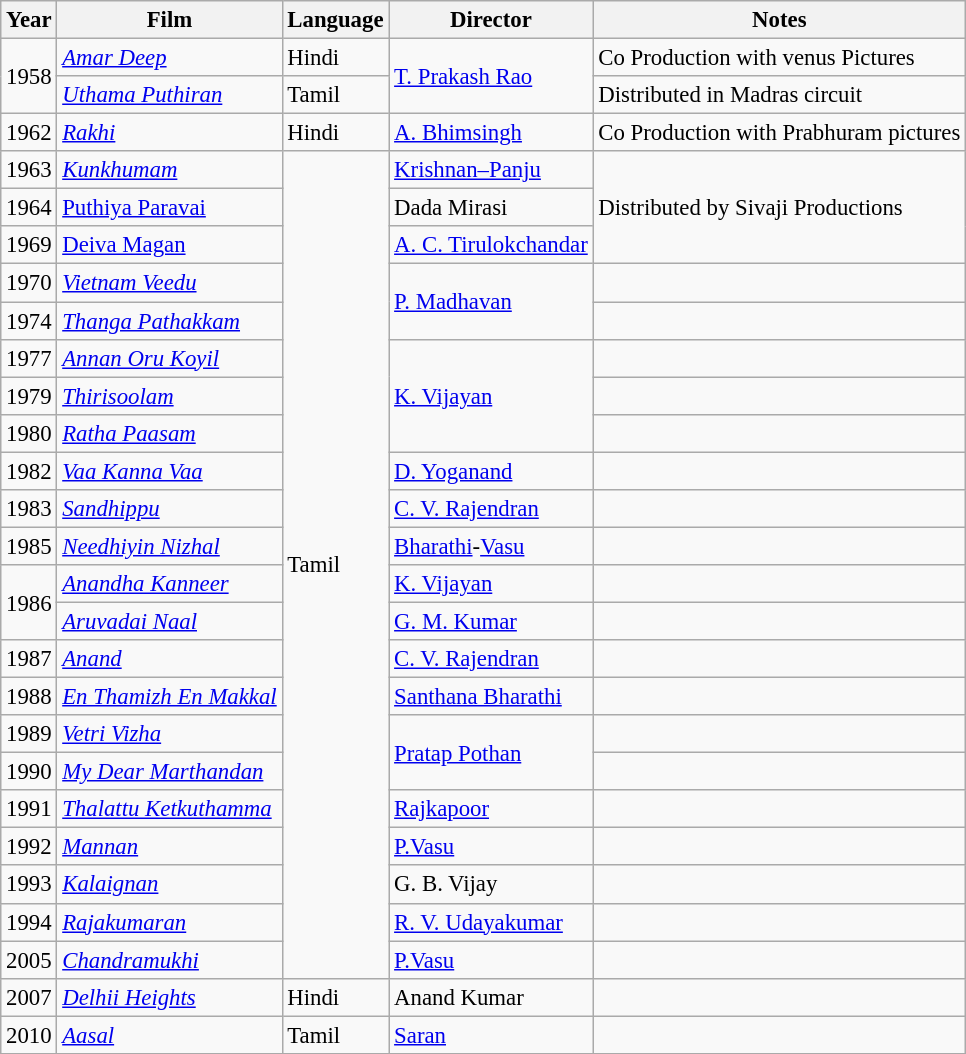<table class="wikitable sortable" style="font-size:95%;">
<tr>
<th>Year</th>
<th>Film</th>
<th>Language</th>
<th>Director</th>
<th>Notes</th>
</tr>
<tr>
<td rowspan="2">1958</td>
<td><em><a href='#'>Amar Deep</a></em></td>
<td>Hindi</td>
<td rowspan="2"><a href='#'>T. Prakash Rao</a></td>
<td>Co Production with venus Pictures</td>
</tr>
<tr>
<td><em><a href='#'>Uthama Puthiran</a></em></td>
<td>Tamil</td>
<td>Distributed in Madras circuit</td>
</tr>
<tr>
<td>1962</td>
<td><em><a href='#'>Rakhi</a></em></td>
<td>Hindi</td>
<td><a href='#'>A. Bhimsingh</a></td>
<td>Co Production with Prabhuram pictures</td>
</tr>
<tr>
<td>1963</td>
<td><em><a href='#'>Kunkhumam</a></em></td>
<td rowspan="22">Tamil</td>
<td><a href='#'>Krishnan–Panju</a></td>
<td rowspan="3">Distributed by Sivaji Productions</td>
</tr>
<tr>
<td>1964</td>
<td><a href='#'>Puthiya Paravai</a></td>
<td>Dada Mirasi</td>
</tr>
<tr>
<td>1969</td>
<td><a href='#'>Deiva Magan</a></td>
<td><a href='#'>A. C. Tirulokchandar</a></td>
</tr>
<tr>
<td>1970</td>
<td><em><a href='#'>Vietnam Veedu</a></em></td>
<td rowspan="2"><a href='#'>P. Madhavan</a></td>
<td></td>
</tr>
<tr>
<td>1974</td>
<td><em><a href='#'>Thanga Pathakkam</a></em></td>
<td></td>
</tr>
<tr>
<td>1977</td>
<td><em><a href='#'>Annan Oru Koyil</a></em></td>
<td rowspan="3"><a href='#'>K. Vijayan</a></td>
<td></td>
</tr>
<tr>
<td>1979</td>
<td><em><a href='#'>Thirisoolam</a></em></td>
<td></td>
</tr>
<tr>
<td>1980</td>
<td><em><a href='#'>Ratha Paasam</a></em></td>
<td></td>
</tr>
<tr>
<td>1982</td>
<td><em><a href='#'>Vaa Kanna Vaa</a></em></td>
<td><a href='#'>D. Yoganand</a></td>
<td></td>
</tr>
<tr>
<td>1983</td>
<td><em><a href='#'>Sandhippu</a></em></td>
<td><a href='#'>C. V. Rajendran</a></td>
<td></td>
</tr>
<tr>
<td>1985</td>
<td><em><a href='#'>Needhiyin Nizhal</a></em></td>
<td><a href='#'>Bharathi</a>-<a href='#'>Vasu</a></td>
<td></td>
</tr>
<tr>
<td rowspan="2">1986</td>
<td><em><a href='#'>Anandha Kanneer</a></em></td>
<td><a href='#'>K. Vijayan</a></td>
<td></td>
</tr>
<tr>
<td><em><a href='#'>Aruvadai Naal</a></em></td>
<td><a href='#'>G. M. Kumar</a></td>
<td></td>
</tr>
<tr>
<td>1987</td>
<td><em><a href='#'>Anand</a></em></td>
<td><a href='#'>C. V. Rajendran</a></td>
<td></td>
</tr>
<tr>
<td>1988</td>
<td><em><a href='#'>En Thamizh En Makkal </a></em></td>
<td><a href='#'>Santhana Bharathi</a></td>
<td></td>
</tr>
<tr>
<td>1989</td>
<td><em><a href='#'>Vetri Vizha</a></em></td>
<td rowspan="2"><a href='#'>Pratap Pothan</a></td>
<td></td>
</tr>
<tr>
<td>1990</td>
<td><em><a href='#'>My Dear Marthandan</a></em></td>
<td></td>
</tr>
<tr>
<td>1991</td>
<td><em><a href='#'>Thalattu Ketkuthamma</a></em></td>
<td><a href='#'>Rajkapoor</a></td>
<td></td>
</tr>
<tr>
<td>1992</td>
<td><em><a href='#'>Mannan</a></em></td>
<td><a href='#'>P.Vasu</a></td>
<td></td>
</tr>
<tr>
<td>1993</td>
<td><em><a href='#'>Kalaignan</a></em></td>
<td>G. B. Vijay</td>
<td></td>
</tr>
<tr>
<td>1994</td>
<td><em><a href='#'>Rajakumaran</a></em></td>
<td><a href='#'>R. V. Udayakumar</a></td>
<td></td>
</tr>
<tr>
<td>2005</td>
<td><em><a href='#'>Chandramukhi</a></em></td>
<td><a href='#'>P.Vasu</a></td>
<td></td>
</tr>
<tr>
<td>2007</td>
<td><em><a href='#'>Delhii Heights</a></em></td>
<td>Hindi</td>
<td>Anand Kumar</td>
<td></td>
</tr>
<tr>
<td>2010</td>
<td><em><a href='#'>Aasal</a></em></td>
<td>Tamil</td>
<td><a href='#'>Saran</a></td>
<td></td>
</tr>
<tr>
</tr>
</table>
